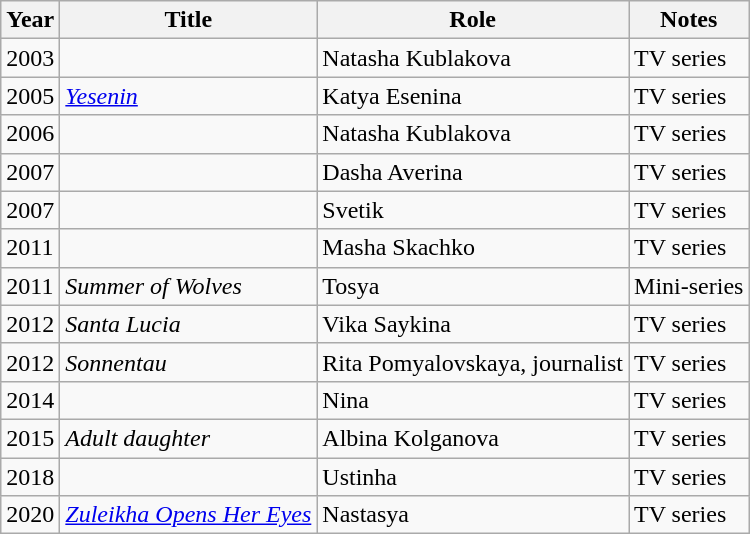<table class="wikitable sortable">
<tr>
<th>Year</th>
<th>Title</th>
<th>Role</th>
<th>Notes</th>
</tr>
<tr>
<td>2003</td>
<td><em></em></td>
<td>Natasha Kublakova</td>
<td>TV series</td>
</tr>
<tr>
<td>2005</td>
<td><em><a href='#'>Yesenin</a></em></td>
<td>Katya Esenina</td>
<td>TV series</td>
</tr>
<tr>
<td>2006</td>
<td><em></em></td>
<td>Natasha Kublakova</td>
<td>TV series</td>
</tr>
<tr>
<td>2007</td>
<td><em></em></td>
<td>Dasha Averina</td>
<td>TV series</td>
</tr>
<tr>
<td>2007</td>
<td><em></em></td>
<td>Svetik</td>
<td>TV series</td>
</tr>
<tr>
<td>2011</td>
<td><em></em></td>
<td>Masha Skachko</td>
<td>TV series</td>
</tr>
<tr>
<td>2011</td>
<td><em>Summer of Wolves</em></td>
<td>Tosya</td>
<td>Mini-series</td>
</tr>
<tr>
<td>2012</td>
<td><em>Santa Lucia</em></td>
<td>Vika Saykina</td>
<td>TV series</td>
</tr>
<tr>
<td>2012</td>
<td><em>Sonnentau</em></td>
<td>Rita Pomyalovskaya, journalist</td>
<td>TV series</td>
</tr>
<tr>
<td>2014</td>
<td><em></em></td>
<td>Nina</td>
<td>TV series</td>
</tr>
<tr>
<td>2015</td>
<td><em>Adult daughter</em></td>
<td>Albina Kolganova</td>
<td>TV series</td>
</tr>
<tr>
<td>2018</td>
<td><em></em></td>
<td>Ustinha</td>
<td>TV series</td>
</tr>
<tr>
<td>2020</td>
<td><em><a href='#'>Zuleikha Opens Her Eyes</a></em></td>
<td>Nastasya</td>
<td>TV series</td>
</tr>
</table>
